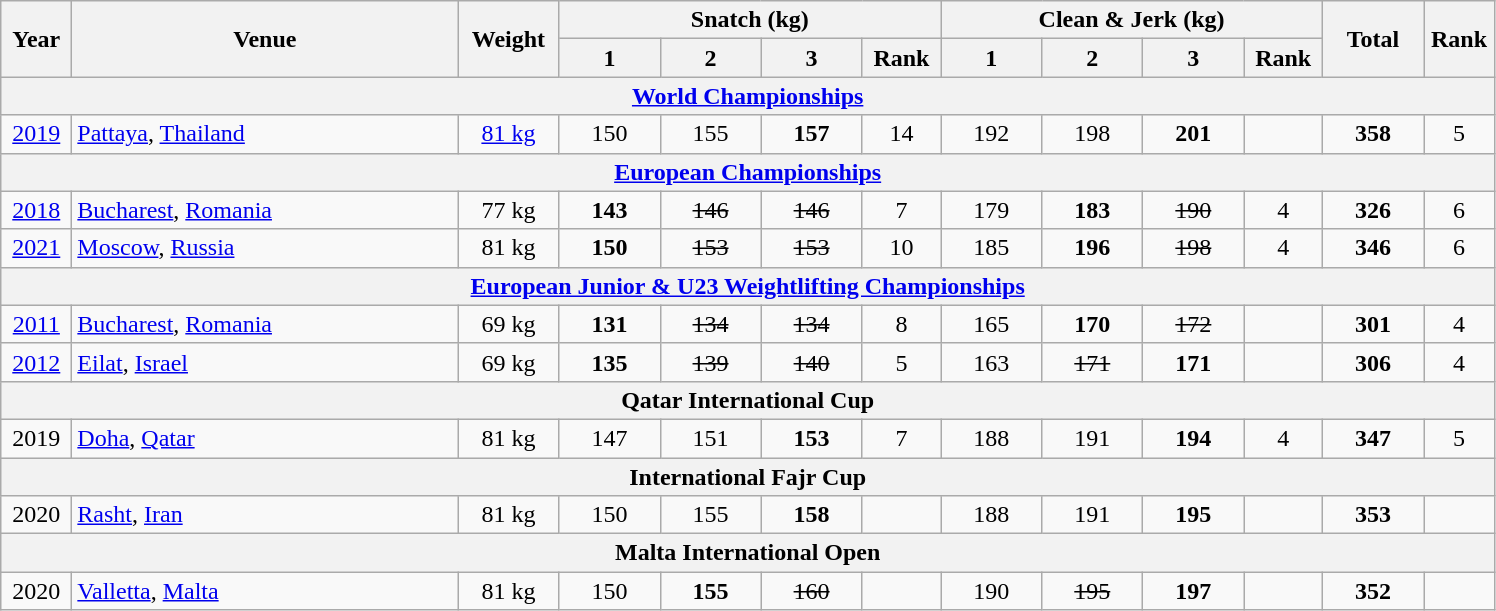<table class="wikitable" style="text-align:center;">
<tr>
<th rowspan="2" width="40">Year</th>
<th rowspan="2" width="250">Venue</th>
<th rowspan="2" width="60">Weight</th>
<th colspan="4">Snatch (kg)</th>
<th colspan="4">Clean & Jerk (kg)</th>
<th rowspan="2" width="60">Total</th>
<th rowspan="2" width="40">Rank</th>
</tr>
<tr>
<th width="60">1</th>
<th width="60">2</th>
<th width="60">3</th>
<th width="45">Rank</th>
<th width="60">1</th>
<th width="60">2</th>
<th width="60">3</th>
<th width="45">Rank</th>
</tr>
<tr>
<th colspan="13"><a href='#'>World Championships</a></th>
</tr>
<tr>
<td><a href='#'>2019</a></td>
<td align="left"> <a href='#'>Pattaya</a>, <a href='#'>Thailand</a></td>
<td><a href='#'>81 kg</a></td>
<td>150</td>
<td>155</td>
<td><strong>157</strong></td>
<td>14</td>
<td>192</td>
<td>198</td>
<td><strong>201</strong></td>
<td></td>
<td><strong>358</strong></td>
<td>5</td>
</tr>
<tr>
<th colspan="13"><a href='#'>European Championships</a></th>
</tr>
<tr>
<td><a href='#'>2018</a></td>
<td align=left> <a href='#'>Bucharest</a>, <a href='#'>Romania</a></td>
<td>77 kg</td>
<td><strong>143</strong></td>
<td><s>146</s></td>
<td><s>146</s></td>
<td>7</td>
<td>179</td>
<td><strong>183</strong></td>
<td><s>190 </s></td>
<td>4</td>
<td><strong>326</strong></td>
<td>6</td>
</tr>
<tr>
<td><a href='#'>2021</a></td>
<td align="left"> <a href='#'>Moscow</a>, <a href='#'>Russia</a></td>
<td>81 kg</td>
<td><strong>150</strong></td>
<td><s>153</s></td>
<td><s>153</s></td>
<td>10</td>
<td>185</td>
<td><strong>196</strong></td>
<td><s>198</s></td>
<td>4</td>
<td><strong>346</strong></td>
<td>6</td>
</tr>
<tr>
<th colspan="13"><a href='#'>European Junior & U23 Weightlifting Championships</a></th>
</tr>
<tr>
<td><a href='#'>2011</a></td>
<td align="left"> <a href='#'>Bucharest</a>, <a href='#'>Romania</a></td>
<td>69 kg</td>
<td><strong>131</strong></td>
<td><s>134</s></td>
<td><s>134</s></td>
<td>8</td>
<td>165</td>
<td><strong>170</strong></td>
<td><s>172</s></td>
<td></td>
<td><strong>301</strong></td>
<td>4</td>
</tr>
<tr>
<td><a href='#'>2012</a></td>
<td align="left"> <a href='#'>Eilat</a>, <a href='#'>Israel</a></td>
<td>69 kg</td>
<td><strong>135</strong></td>
<td><s>139</s></td>
<td><s>140</s></td>
<td>5</td>
<td>163</td>
<td><s>171</s></td>
<td><strong>171</strong></td>
<td></td>
<td><strong>306</strong></td>
<td>4</td>
</tr>
<tr>
<th colspan=13>Qatar International Cup</th>
</tr>
<tr>
<td>2019</td>
<td align=left> <a href='#'>Doha</a>, <a href='#'>Qatar</a></td>
<td>81 kg</td>
<td>147</td>
<td>151</td>
<td><strong>153</strong></td>
<td>7</td>
<td>188</td>
<td>191</td>
<td><strong>194</strong></td>
<td>4</td>
<td><strong>347</strong></td>
<td>5</td>
</tr>
<tr>
<th colspan=13>International Fajr Cup</th>
</tr>
<tr>
<td>2020</td>
<td align=left> <a href='#'>Rasht</a>, <a href='#'>Iran</a></td>
<td>81 kg</td>
<td>150</td>
<td>155</td>
<td><strong>158</strong></td>
<td><strong></strong></td>
<td>188</td>
<td>191</td>
<td><strong>195</strong></td>
<td><strong></strong></td>
<td><strong>353</strong></td>
<td><strong></strong></td>
</tr>
<tr>
<th colspan=13>Malta International Open</th>
</tr>
<tr>
<td>2020</td>
<td align=left> <a href='#'>Valletta</a>, <a href='#'>Malta</a></td>
<td>81 kg</td>
<td>150</td>
<td><strong>155</strong></td>
<td><s>160</s></td>
<td><strong></strong></td>
<td>190</td>
<td><s>195</s></td>
<td><strong>197</strong></td>
<td><strong></strong></td>
<td><strong>352</strong></td>
<td><strong></strong></td>
</tr>
</table>
